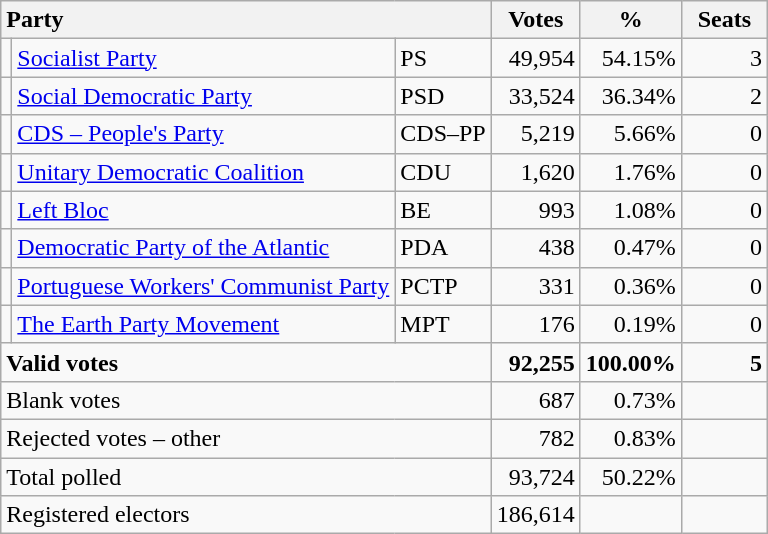<table class="wikitable" border="1" style="text-align:right;">
<tr>
<th style="text-align:left;" colspan=3>Party</th>
<th align=center width="50">Votes</th>
<th align=center width="50">%</th>
<th align=center width="50">Seats</th>
</tr>
<tr>
<td></td>
<td align=left><a href='#'>Socialist Party</a></td>
<td align=left>PS</td>
<td>49,954</td>
<td>54.15%</td>
<td>3</td>
</tr>
<tr>
<td></td>
<td align=left><a href='#'>Social Democratic Party</a></td>
<td align=left>PSD</td>
<td>33,524</td>
<td>36.34%</td>
<td>2</td>
</tr>
<tr>
<td></td>
<td align=left><a href='#'>CDS – People's Party</a></td>
<td align=left style="white-space: nowrap;">CDS–PP</td>
<td>5,219</td>
<td>5.66%</td>
<td>0</td>
</tr>
<tr>
<td></td>
<td align=left style="white-space: nowrap;"><a href='#'>Unitary Democratic Coalition</a></td>
<td align=left>CDU</td>
<td>1,620</td>
<td>1.76%</td>
<td>0</td>
</tr>
<tr>
<td></td>
<td align=left><a href='#'>Left Bloc</a></td>
<td align=left>BE</td>
<td>993</td>
<td>1.08%</td>
<td>0</td>
</tr>
<tr>
<td></td>
<td align=left><a href='#'>Democratic Party of the Atlantic</a></td>
<td align=left>PDA</td>
<td>438</td>
<td>0.47%</td>
<td>0</td>
</tr>
<tr>
<td></td>
<td align=left><a href='#'>Portuguese Workers' Communist Party</a></td>
<td align=left>PCTP</td>
<td>331</td>
<td>0.36%</td>
<td>0</td>
</tr>
<tr>
<td></td>
<td align=left><a href='#'>The Earth Party Movement</a></td>
<td align=left>MPT</td>
<td>176</td>
<td>0.19%</td>
<td>0</td>
</tr>
<tr style="font-weight:bold">
<td align=left colspan=3>Valid votes</td>
<td>92,255</td>
<td>100.00%</td>
<td>5</td>
</tr>
<tr>
<td align=left colspan=3>Blank votes</td>
<td>687</td>
<td>0.73%</td>
<td></td>
</tr>
<tr>
<td align=left colspan=3>Rejected votes – other</td>
<td>782</td>
<td>0.83%</td>
<td></td>
</tr>
<tr>
<td align=left colspan=3>Total polled</td>
<td>93,724</td>
<td>50.22%</td>
<td></td>
</tr>
<tr>
<td align=left colspan=3>Registered electors</td>
<td>186,614</td>
<td></td>
<td></td>
</tr>
</table>
